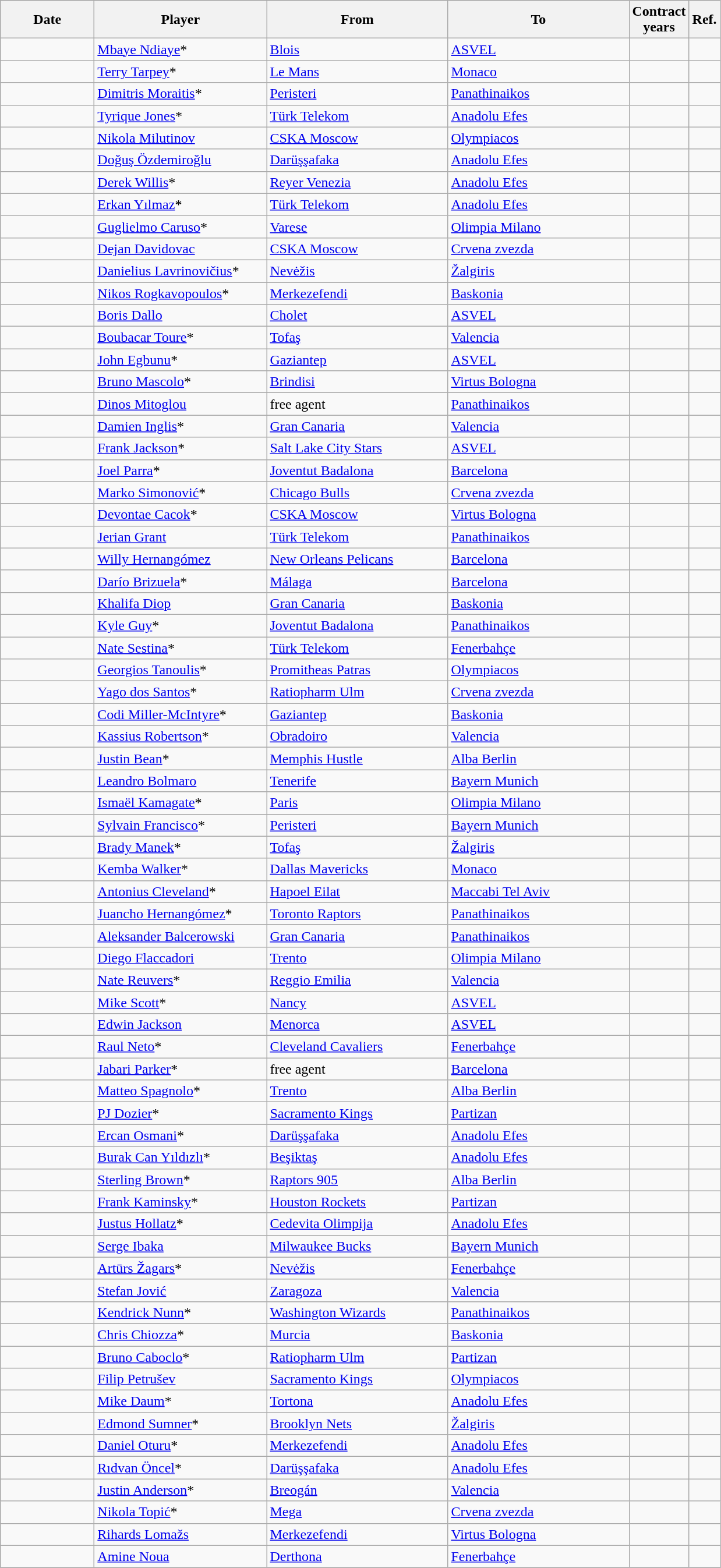<table class="wikitable sortable">
<tr>
<th width=100>Date</th>
<th width=190>Player</th>
<th style="width:200px;">From</th>
<th style="width:200px;">To</th>
<th>Contract<br>years</th>
<th>Ref.</th>
</tr>
<tr>
<td></td>
<td> <a href='#'>Mbaye Ndiaye</a>*</td>
<td> <a href='#'>Blois</a></td>
<td> <a href='#'>ASVEL</a></td>
<td></td>
<td></td>
</tr>
<tr>
<td></td>
<td> <a href='#'>Terry Tarpey</a>*</td>
<td> <a href='#'>Le Mans</a></td>
<td> <a href='#'>Monaco</a></td>
<td></td>
<td></td>
</tr>
<tr>
<td></td>
<td> <a href='#'>Dimitris Moraitis</a>*</td>
<td> <a href='#'>Peristeri</a></td>
<td> <a href='#'>Panathinaikos</a></td>
<td></td>
<td></td>
</tr>
<tr>
<td></td>
<td> <a href='#'>Tyrique Jones</a>*</td>
<td> <a href='#'>Türk Telekom</a></td>
<td> <a href='#'>Anadolu Efes</a></td>
<td></td>
<td></td>
</tr>
<tr>
<td></td>
<td> <a href='#'>Nikola Milutinov</a></td>
<td> <a href='#'>CSKA Moscow</a></td>
<td> <a href='#'>Olympiacos</a></td>
<td></td>
<td></td>
</tr>
<tr>
<td></td>
<td> <a href='#'>Doğuş Özdemiroğlu</a></td>
<td> <a href='#'>Darüşşafaka</a></td>
<td> <a href='#'>Anadolu Efes</a></td>
<td></td>
<td></td>
</tr>
<tr>
<td></td>
<td> <a href='#'>Derek Willis</a>*</td>
<td> <a href='#'>Reyer Venezia</a></td>
<td> <a href='#'>Anadolu Efes</a></td>
<td></td>
<td></td>
</tr>
<tr>
<td></td>
<td> <a href='#'>Erkan Yılmaz</a>*</td>
<td> <a href='#'>Türk Telekom</a></td>
<td> <a href='#'>Anadolu Efes</a></td>
<td></td>
<td></td>
</tr>
<tr>
<td></td>
<td> <a href='#'>Guglielmo Caruso</a>*</td>
<td> <a href='#'>Varese</a></td>
<td> <a href='#'>Olimpia Milano</a></td>
<td></td>
<td></td>
</tr>
<tr>
<td></td>
<td> <a href='#'>Dejan Davidovac</a></td>
<td> <a href='#'>CSKA Moscow</a></td>
<td> <a href='#'>Crvena zvezda</a></td>
<td></td>
<td></td>
</tr>
<tr>
<td></td>
<td> <a href='#'>Danielius Lavrinovičius</a>*</td>
<td> <a href='#'>Nevėžis</a></td>
<td> <a href='#'>Žalgiris</a></td>
<td></td>
<td></td>
</tr>
<tr>
<td></td>
<td> <a href='#'>Nikos Rogkavopoulos</a>*</td>
<td> <a href='#'>Merkezefendi</a></td>
<td> <a href='#'>Baskonia</a></td>
<td></td>
<td></td>
</tr>
<tr>
<td></td>
<td> <a href='#'>Boris Dallo</a></td>
<td> <a href='#'>Cholet</a></td>
<td> <a href='#'>ASVEL</a></td>
<td></td>
<td></td>
</tr>
<tr>
<td></td>
<td> <a href='#'>Boubacar Toure</a>*</td>
<td> <a href='#'>Tofaş</a></td>
<td> <a href='#'>Valencia</a></td>
<td></td>
<td></td>
</tr>
<tr>
<td></td>
<td> <a href='#'>John Egbunu</a>*</td>
<td> <a href='#'>Gaziantep</a></td>
<td> <a href='#'>ASVEL</a></td>
<td></td>
<td></td>
</tr>
<tr>
<td></td>
<td> <a href='#'>Bruno Mascolo</a>*</td>
<td> <a href='#'>Brindisi</a></td>
<td> <a href='#'>Virtus Bologna</a></td>
<td></td>
<td></td>
</tr>
<tr>
<td></td>
<td> <a href='#'>Dinos Mitoglou</a></td>
<td>free agent</td>
<td> <a href='#'>Panathinaikos</a></td>
<td></td>
<td></td>
</tr>
<tr>
<td></td>
<td> <a href='#'>Damien Inglis</a>*</td>
<td> <a href='#'>Gran Canaria</a></td>
<td> <a href='#'>Valencia</a></td>
<td></td>
<td></td>
</tr>
<tr>
<td></td>
<td> <a href='#'>Frank Jackson</a>*</td>
<td> <a href='#'>Salt Lake City Stars</a></td>
<td> <a href='#'>ASVEL</a></td>
<td></td>
<td></td>
</tr>
<tr>
<td></td>
<td> <a href='#'>Joel Parra</a>*</td>
<td> <a href='#'>Joventut Badalona</a></td>
<td> <a href='#'>Barcelona</a></td>
<td></td>
<td></td>
</tr>
<tr>
<td></td>
<td> <a href='#'>Marko Simonović</a>*</td>
<td> <a href='#'>Chicago Bulls</a></td>
<td> <a href='#'>Crvena zvezda</a></td>
<td></td>
<td></td>
</tr>
<tr>
<td></td>
<td> <a href='#'>Devontae Cacok</a>*</td>
<td> <a href='#'>CSKA Moscow</a></td>
<td> <a href='#'>Virtus Bologna</a></td>
<td></td>
<td></td>
</tr>
<tr>
<td></td>
<td> <a href='#'>Jerian Grant</a></td>
<td> <a href='#'>Türk Telekom</a></td>
<td> <a href='#'>Panathinaikos</a></td>
<td></td>
<td></td>
</tr>
<tr>
<td></td>
<td> <a href='#'>Willy Hernangómez</a></td>
<td> <a href='#'>New Orleans Pelicans</a></td>
<td> <a href='#'>Barcelona</a></td>
<td></td>
<td></td>
</tr>
<tr>
<td></td>
<td> <a href='#'>Darío Brizuela</a>*</td>
<td> <a href='#'>Málaga</a></td>
<td> <a href='#'>Barcelona</a></td>
<td></td>
<td></td>
</tr>
<tr>
<td></td>
<td> <a href='#'>Khalifa Diop</a></td>
<td> <a href='#'>Gran Canaria</a></td>
<td> <a href='#'>Baskonia</a></td>
<td></td>
<td></td>
</tr>
<tr>
<td></td>
<td> <a href='#'>Kyle Guy</a>*</td>
<td> <a href='#'>Joventut Badalona</a></td>
<td> <a href='#'>Panathinaikos</a></td>
<td></td>
<td></td>
</tr>
<tr>
<td></td>
<td> <a href='#'>Nate Sestina</a>*</td>
<td> <a href='#'>Türk Telekom</a></td>
<td> <a href='#'>Fenerbahçe</a></td>
<td></td>
<td></td>
</tr>
<tr>
<td></td>
<td> <a href='#'>Georgios Tanoulis</a>*</td>
<td> <a href='#'>Promitheas Patras</a></td>
<td> <a href='#'>Olympiacos</a></td>
<td></td>
<td></td>
</tr>
<tr>
<td></td>
<td> <a href='#'>Yago dos Santos</a>*</td>
<td> <a href='#'>Ratiopharm Ulm</a></td>
<td> <a href='#'>Crvena zvezda</a></td>
<td></td>
<td></td>
</tr>
<tr>
<td></td>
<td> <a href='#'>Codi Miller-McIntyre</a>*</td>
<td> <a href='#'>Gaziantep</a></td>
<td> <a href='#'>Baskonia</a></td>
<td></td>
<td></td>
</tr>
<tr>
<td></td>
<td> <a href='#'>Kassius Robertson</a>*</td>
<td> <a href='#'>Obradoiro</a></td>
<td> <a href='#'>Valencia</a></td>
<td></td>
<td></td>
</tr>
<tr>
<td></td>
<td> <a href='#'>Justin Bean</a>*</td>
<td> <a href='#'>Memphis Hustle</a></td>
<td> <a href='#'>Alba Berlin</a></td>
<td></td>
<td></td>
</tr>
<tr>
<td></td>
<td> <a href='#'>Leandro Bolmaro</a></td>
<td> <a href='#'>Tenerife</a></td>
<td> <a href='#'>Bayern Munich</a></td>
<td></td>
<td></td>
</tr>
<tr>
<td></td>
<td> <a href='#'>Ismaël Kamagate</a>*</td>
<td> <a href='#'>Paris</a></td>
<td> <a href='#'>Olimpia Milano</a></td>
<td></td>
<td></td>
</tr>
<tr>
<td></td>
<td> <a href='#'>Sylvain Francisco</a>*</td>
<td> <a href='#'>Peristeri</a></td>
<td> <a href='#'>Bayern Munich</a></td>
<td></td>
<td></td>
</tr>
<tr>
<td></td>
<td> <a href='#'>Brady Manek</a>*</td>
<td> <a href='#'>Tofaş</a></td>
<td> <a href='#'>Žalgiris</a></td>
<td></td>
<td></td>
</tr>
<tr>
<td></td>
<td> <a href='#'>Kemba Walker</a>*</td>
<td> <a href='#'>Dallas Mavericks</a></td>
<td> <a href='#'>Monaco</a></td>
<td></td>
<td></td>
</tr>
<tr>
<td></td>
<td> <a href='#'>Antonius Cleveland</a>*</td>
<td> <a href='#'>Hapoel Eilat</a></td>
<td> <a href='#'>Maccabi Tel Aviv</a></td>
<td></td>
<td></td>
</tr>
<tr>
<td></td>
<td> <a href='#'>Juancho Hernangómez</a>*</td>
<td> <a href='#'>Toronto Raptors</a></td>
<td> <a href='#'>Panathinaikos</a></td>
<td></td>
<td></td>
</tr>
<tr>
<td></td>
<td> <a href='#'>Aleksander Balcerowski</a></td>
<td> <a href='#'>Gran Canaria</a></td>
<td> <a href='#'>Panathinaikos</a></td>
<td></td>
<td></td>
</tr>
<tr>
<td></td>
<td> <a href='#'>Diego Flaccadori</a></td>
<td> <a href='#'>Trento</a></td>
<td> <a href='#'>Olimpia Milano</a></td>
<td></td>
<td></td>
</tr>
<tr>
<td></td>
<td> <a href='#'>Nate Reuvers</a>*</td>
<td> <a href='#'>Reggio Emilia</a></td>
<td> <a href='#'>Valencia</a></td>
<td></td>
<td></td>
</tr>
<tr>
<td></td>
<td> <a href='#'>Mike Scott</a>*</td>
<td> <a href='#'>Nancy</a></td>
<td> <a href='#'>ASVEL</a></td>
<td></td>
<td></td>
</tr>
<tr>
<td></td>
<td> <a href='#'>Edwin Jackson</a></td>
<td> <a href='#'>Menorca</a></td>
<td> <a href='#'>ASVEL</a></td>
<td></td>
<td></td>
</tr>
<tr>
<td></td>
<td> <a href='#'>Raul Neto</a>*</td>
<td> <a href='#'>Cleveland Cavaliers</a></td>
<td> <a href='#'>Fenerbahçe</a></td>
<td></td>
<td></td>
</tr>
<tr>
<td></td>
<td> <a href='#'>Jabari Parker</a>*</td>
<td>free agent</td>
<td> <a href='#'>Barcelona</a></td>
<td></td>
<td></td>
</tr>
<tr>
<td></td>
<td> <a href='#'>Matteo Spagnolo</a>*</td>
<td> <a href='#'>Trento</a></td>
<td> <a href='#'>Alba Berlin</a></td>
<td></td>
<td></td>
</tr>
<tr>
<td></td>
<td> <a href='#'>PJ Dozier</a>*</td>
<td> <a href='#'>Sacramento Kings</a></td>
<td> <a href='#'>Partizan</a></td>
<td></td>
<td></td>
</tr>
<tr>
<td></td>
<td> <a href='#'>Ercan Osmani</a>*</td>
<td> <a href='#'>Darüşşafaka</a></td>
<td> <a href='#'>Anadolu Efes</a></td>
<td></td>
<td></td>
</tr>
<tr>
<td></td>
<td> <a href='#'>Burak Can Yıldızlı</a>*</td>
<td> <a href='#'>Beşiktaş</a></td>
<td> <a href='#'>Anadolu Efes</a></td>
<td></td>
<td></td>
</tr>
<tr>
<td></td>
<td> <a href='#'>Sterling Brown</a>*</td>
<td> <a href='#'>Raptors 905</a></td>
<td> <a href='#'>Alba Berlin</a></td>
<td></td>
<td></td>
</tr>
<tr>
<td></td>
<td> <a href='#'>Frank Kaminsky</a>*</td>
<td> <a href='#'>Houston Rockets</a></td>
<td> <a href='#'>Partizan</a></td>
<td></td>
<td></td>
</tr>
<tr>
<td></td>
<td> <a href='#'>Justus Hollatz</a>*</td>
<td> <a href='#'>Cedevita Olimpija</a></td>
<td> <a href='#'>Anadolu Efes</a></td>
<td></td>
<td></td>
</tr>
<tr>
<td></td>
<td> <a href='#'>Serge Ibaka</a></td>
<td> <a href='#'>Milwaukee Bucks</a></td>
<td> <a href='#'>Bayern Munich</a></td>
<td></td>
<td></td>
</tr>
<tr>
<td></td>
<td> <a href='#'>Artūrs Žagars</a>*</td>
<td> <a href='#'>Nevėžis</a></td>
<td> <a href='#'>Fenerbahçe</a></td>
<td></td>
<td></td>
</tr>
<tr>
<td></td>
<td> <a href='#'>Stefan Jović</a></td>
<td> <a href='#'>Zaragoza</a></td>
<td> <a href='#'>Valencia</a></td>
<td></td>
<td></td>
</tr>
<tr>
<td></td>
<td> <a href='#'>Kendrick Nunn</a>*</td>
<td> <a href='#'>Washington Wizards</a></td>
<td> <a href='#'>Panathinaikos</a></td>
<td></td>
<td></td>
</tr>
<tr>
<td></td>
<td> <a href='#'>Chris Chiozza</a>*</td>
<td> <a href='#'>Murcia</a></td>
<td> <a href='#'>Baskonia</a></td>
<td></td>
<td></td>
</tr>
<tr>
<td></td>
<td> <a href='#'>Bruno Caboclo</a>*</td>
<td> <a href='#'>Ratiopharm Ulm</a></td>
<td> <a href='#'>Partizan</a></td>
<td></td>
<td></td>
</tr>
<tr>
<td></td>
<td> <a href='#'>Filip Petrušev</a></td>
<td> <a href='#'>Sacramento Kings</a></td>
<td> <a href='#'>Olympiacos</a></td>
<td></td>
<td></td>
</tr>
<tr>
<td></td>
<td> <a href='#'>Mike Daum</a>*</td>
<td> <a href='#'>Tortona</a></td>
<td> <a href='#'>Anadolu Efes</a></td>
<td></td>
<td></td>
</tr>
<tr>
<td></td>
<td> <a href='#'>Edmond Sumner</a>*</td>
<td> <a href='#'>Brooklyn Nets</a></td>
<td> <a href='#'>Žalgiris</a></td>
<td></td>
<td></td>
</tr>
<tr>
<td></td>
<td> <a href='#'>Daniel Oturu</a>*</td>
<td> <a href='#'>Merkezefendi</a></td>
<td> <a href='#'>Anadolu Efes</a></td>
<td></td>
<td></td>
</tr>
<tr>
<td></td>
<td> <a href='#'>Rıdvan Öncel</a>*</td>
<td> <a href='#'>Darüşşafaka</a></td>
<td> <a href='#'>Anadolu Efes</a></td>
<td></td>
<td></td>
</tr>
<tr>
<td></td>
<td> <a href='#'>Justin Anderson</a>*</td>
<td> <a href='#'>Breogán</a></td>
<td> <a href='#'>Valencia</a></td>
<td></td>
<td></td>
</tr>
<tr>
<td></td>
<td> <a href='#'>Nikola Topić</a>*</td>
<td> <a href='#'>Mega</a></td>
<td> <a href='#'>Crvena zvezda</a></td>
<td></td>
<td></td>
</tr>
<tr>
<td></td>
<td> <a href='#'>Rihards Lomažs</a></td>
<td> <a href='#'>Merkezefendi</a></td>
<td> <a href='#'>Virtus Bologna</a></td>
<td></td>
<td></td>
</tr>
<tr>
<td></td>
<td> <a href='#'>Amine Noua</a></td>
<td> <a href='#'>Derthona</a></td>
<td> <a href='#'>Fenerbahçe</a></td>
<td></td>
<td></td>
</tr>
<tr>
</tr>
</table>
